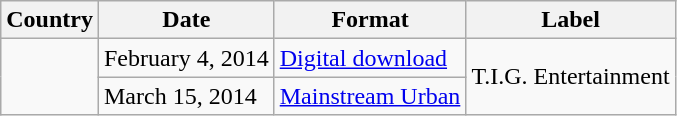<table class="wikitable">
<tr>
<th>Country</th>
<th>Date</th>
<th>Format</th>
<th>Label</th>
</tr>
<tr>
<td rowspan="2"></td>
<td>February 4, 2014</td>
<td><a href='#'>Digital download</a></td>
<td rowspan="2">T.I.G. Entertainment</td>
</tr>
<tr>
<td>March 15, 2014</td>
<td><a href='#'>Mainstream Urban</a></td>
</tr>
</table>
